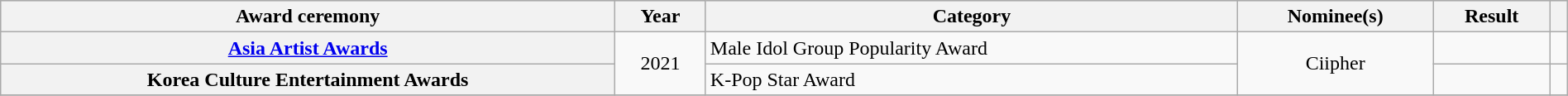<table class="wikitable sortable plainrowheaders" style="width: 100%;">
<tr style="background:#ccc; text-align:center;">
<th scope="col">Award ceremony</th>
<th scope="col">Year</th>
<th scope="col">Category</th>
<th scope="col">Nominee(s)</th>
<th scope="col">Result</th>
<th scope="col" class="unsortable"></th>
</tr>
<tr>
<th scope="row"><a href='#'>Asia Artist Awards</a></th>
<td align=center rowspan="2">2021</td>
<td>Male Idol Group Popularity Award</td>
<td align=center rowspan="2">Ciipher</td>
<td></td>
<td align=center></td>
</tr>
<tr>
<th scope="row">Korea Culture Entertainment Awards</th>
<td>K-Pop Star Award</td>
<td></td>
<td></td>
</tr>
<tr>
</tr>
</table>
